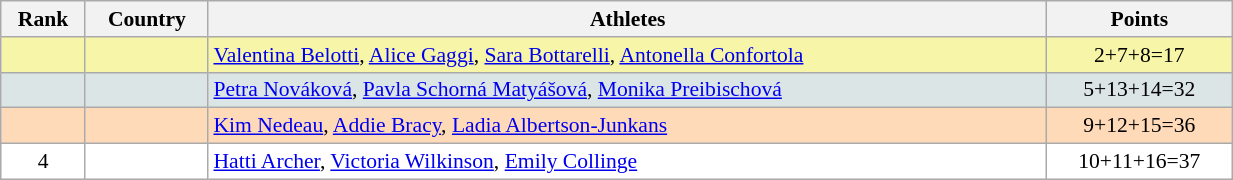<table class="wikitable" width=65% style="font-size:90%; text-align:center;">
<tr>
<th>Rank</th>
<th>Country</th>
<th>Athletes</th>
<th>Points</th>
</tr>
<tr align="center" valign="top" bgcolor="#F7F6A8">
<td></td>
<td align=left></td>
<td align=left><a href='#'>Valentina Belotti</a>, <a href='#'>Alice Gaggi</a>, <a href='#'>Sara Bottarelli</a>, <a href='#'>Antonella Confortola</a></td>
<td>2+7+8=17</td>
</tr>
<tr align="center" valign="top" bgcolor="#DCE5E5">
<td></td>
<td align=left></td>
<td align=left><a href='#'>Petra Nováková</a>, <a href='#'>Pavla Schorná Matyášová</a>, <a href='#'>Monika Preibischová</a></td>
<td>5+13+14=32</td>
</tr>
<tr align="center" valign="top" bgcolor="#FFDAB9">
<td></td>
<td align=left></td>
<td align=left><a href='#'>Kim Nedeau</a>, <a href='#'>Addie Bracy</a>, <a href='#'>Ladia Albertson-Junkans</a></td>
<td>9+12+15=36</td>
</tr>
<tr align="center" valign="top" bgcolor="#FFFFFF">
<td>4</td>
<td align=left></td>
<td align=left><a href='#'>Hatti Archer</a>, <a href='#'>Victoria Wilkinson</a>, <a href='#'>Emily Collinge</a></td>
<td>10+11+16=37</td>
</tr>
</table>
